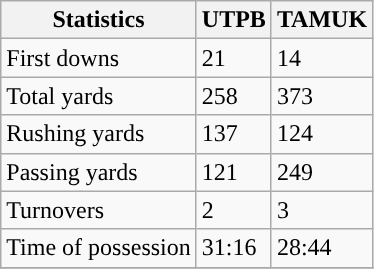<table class="wikitable" style="float: left;">
<tr>
<th>Statistics</th>
<th>UTPB</th>
<th>TAMUK</th>
</tr>
<tr>
<td>First downs</td>
<td>21</td>
<td>14</td>
</tr>
<tr>
<td>Total yards</td>
<td>258</td>
<td>373</td>
</tr>
<tr>
<td>Rushing yards</td>
<td>137</td>
<td>124</td>
</tr>
<tr>
<td>Passing yards</td>
<td>121</td>
<td>249</td>
</tr>
<tr>
<td>Turnovers</td>
<td>2</td>
<td>3</td>
</tr>
<tr>
<td>Time of possession</td>
<td>31:16</td>
<td>28:44</td>
</tr>
<tr>
</tr>
</table>
